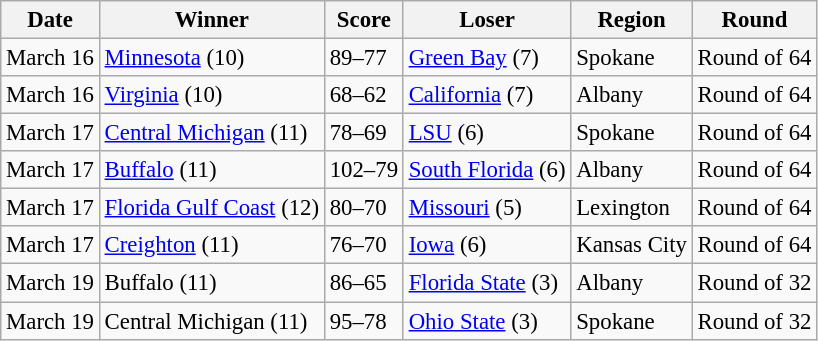<table class="wikitable" style="font-size:95%;">
<tr>
<th>Date</th>
<th>Winner</th>
<th>Score</th>
<th>Loser</th>
<th>Region</th>
<th>Round</th>
</tr>
<tr>
<td>March 16</td>
<td><a href='#'>Minnesota</a> (10)</td>
<td>89–77</td>
<td><a href='#'>Green Bay</a> (7)</td>
<td>Spokane</td>
<td>Round of 64</td>
</tr>
<tr>
<td>March 16</td>
<td><a href='#'>Virginia</a> (10)</td>
<td>68–62</td>
<td><a href='#'>California</a> (7)</td>
<td>Albany</td>
<td>Round of 64</td>
</tr>
<tr>
<td>March 17</td>
<td><a href='#'>Central Michigan</a> (11)</td>
<td>78–69</td>
<td><a href='#'>LSU</a> (6)</td>
<td>Spokane</td>
<td>Round of 64</td>
</tr>
<tr>
<td>March 17</td>
<td><a href='#'>Buffalo</a> (11)</td>
<td>102–79</td>
<td><a href='#'>South Florida</a> (6)</td>
<td>Albany</td>
<td>Round of 64</td>
</tr>
<tr>
<td>March 17</td>
<td><a href='#'>Florida Gulf Coast</a> (12)</td>
<td>80–70</td>
<td><a href='#'>Missouri</a> (5)</td>
<td>Lexington</td>
<td>Round of 64</td>
</tr>
<tr>
<td>March 17</td>
<td><a href='#'>Creighton</a> (11)</td>
<td>76–70</td>
<td><a href='#'>Iowa</a> (6)</td>
<td>Kansas City</td>
<td>Round of 64</td>
</tr>
<tr>
<td>March 19</td>
<td>Buffalo (11)</td>
<td>86–65</td>
<td><a href='#'>Florida State</a> (3)</td>
<td>Albany</td>
<td>Round of 32</td>
</tr>
<tr>
<td>March 19</td>
<td>Central Michigan (11)</td>
<td>95–78</td>
<td><a href='#'>Ohio State</a> (3)</td>
<td>Spokane</td>
<td>Round of 32</td>
</tr>
</table>
